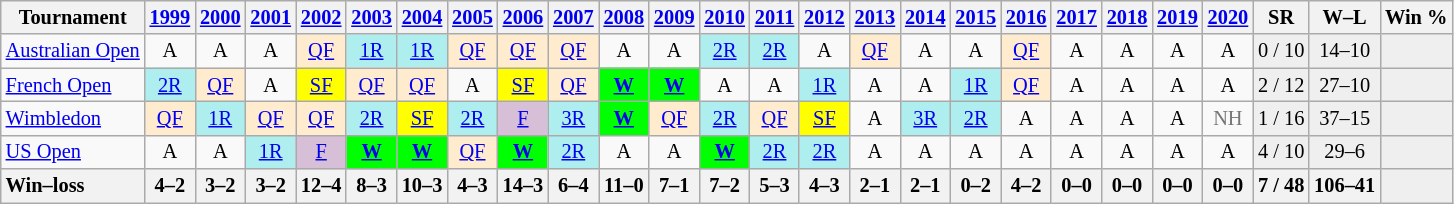<table class=wikitable style=text-align:center;font-size:85%>
<tr>
<th>Tournament</th>
<th><a href='#'>1999</a></th>
<th><a href='#'>2000</a></th>
<th><a href='#'>2001</a></th>
<th><a href='#'>2002</a></th>
<th><a href='#'>2003</a></th>
<th><a href='#'>2004</a></th>
<th><a href='#'>2005</a></th>
<th><a href='#'>2006</a></th>
<th><a href='#'>2007</a></th>
<th><a href='#'>2008</a></th>
<th><a href='#'>2009</a></th>
<th><a href='#'>2010</a></th>
<th><a href='#'>2011</a></th>
<th><a href='#'>2012</a></th>
<th><a href='#'>2013</a></th>
<th><a href='#'>2014</a></th>
<th><a href='#'>2015</a></th>
<th><a href='#'>2016</a></th>
<th><a href='#'>2017</a></th>
<th><a href='#'>2018</a></th>
<th><a href='#'>2019</a></th>
<th><a href='#'>2020</a></th>
<th>SR</th>
<th>W–L</th>
<th>Win %</th>
</tr>
<tr>
<td align=left><a href='#'>Australian Open</a></td>
<td>A</td>
<td>A</td>
<td>A</td>
<td bgcolor=ffebcd><a href='#'>QF</a></td>
<td bgcolor=afeeee><a href='#'>1R</a></td>
<td bgcolor=afeeee><a href='#'>1R</a></td>
<td bgcolor=ffebcd><a href='#'>QF</a></td>
<td bgcolor=ffebcd><a href='#'>QF</a></td>
<td bgcolor=ffebcd><a href='#'>QF</a></td>
<td>A</td>
<td>A</td>
<td bgcolor=afeeee><a href='#'>2R</a></td>
<td bgcolor=afeeee><a href='#'>2R</a></td>
<td>A</td>
<td bgcolor=ffebcd><a href='#'>QF</a></td>
<td>A</td>
<td>A</td>
<td bgcolor=ffebcd><a href='#'>QF</a></td>
<td>A</td>
<td>A</td>
<td>A</td>
<td>A</td>
<td style="background:#efefef;">0 / 10</td>
<td style="background:#efefef;">14–10</td>
<td style="background:#efefef;"></td>
</tr>
<tr>
<td align=left><a href='#'>French Open</a></td>
<td bgcolor=afeeee><a href='#'>2R</a></td>
<td bgcolor=ffebcd><a href='#'>QF</a></td>
<td>A</td>
<td bgcolor=yellow><a href='#'>SF</a></td>
<td bgcolor=ffebcd><a href='#'>QF</a></td>
<td bgcolor=ffebcd><a href='#'>QF</a></td>
<td>A</td>
<td bgcolor=yellow><a href='#'>SF</a></td>
<td bgcolor=ffebcd><a href='#'>QF</a></td>
<td bgcolor=lime><strong><a href='#'>W</a></strong></td>
<td bgcolor=lime><strong><a href='#'>W</a></strong></td>
<td>A</td>
<td>A</td>
<td bgcolor=afeeee><a href='#'>1R</a></td>
<td>A</td>
<td>A</td>
<td bgcolor=afeeee><a href='#'>1R</a></td>
<td bgcolor=ffebcd><a href='#'>QF</a></td>
<td>A</td>
<td>A</td>
<td>A</td>
<td>A</td>
<td style="background:#efefef;">2 / 12</td>
<td style="background:#efefef;">27–10</td>
<td style="background:#efefef;"></td>
</tr>
<tr>
<td align=left><a href='#'>Wimbledon</a></td>
<td bgcolor=ffebcd><a href='#'>QF</a></td>
<td bgcolor=afeeee><a href='#'>1R</a></td>
<td bgcolor=ffebcd><a href='#'>QF</a></td>
<td bgcolor=ffebcd><a href='#'>QF</a></td>
<td bgcolor=afeeee><a href='#'>2R</a></td>
<td bgcolor=yellow><a href='#'>SF</a></td>
<td bgcolor=afeeee><a href='#'>2R</a></td>
<td bgcolor=thistle><a href='#'>F</a></td>
<td bgcolor=afeeee><a href='#'>3R</a></td>
<td bgcolor=lime><strong><a href='#'>W</a></strong></td>
<td bgcolor=ffebcd><a href='#'>QF</a></td>
<td bgcolor=afeeee><a href='#'>2R</a></td>
<td bgcolor=ffebcd><a href='#'>QF</a></td>
<td bgcolor=yellow><a href='#'>SF</a></td>
<td>A</td>
<td bgcolor=afeeee><a href='#'>3R</a></td>
<td bgcolor=afeeee><a href='#'>2R</a></td>
<td>A</td>
<td>A</td>
<td>A</td>
<td>A</td>
<td style="color:#767676;">NH</td>
<td style="background:#efefef;">1 / 16</td>
<td style="background:#efefef;">37–15</td>
<td style="background:#efefef;"></td>
</tr>
<tr>
<td align=left><a href='#'>US Open</a></td>
<td>A</td>
<td>A</td>
<td bgcolor=afeeee><a href='#'>1R</a></td>
<td bgcolor=thistle><a href='#'>F</a></td>
<td bgcolor=lime><strong><a href='#'>W</a></strong></td>
<td bgcolor=lime><strong><a href='#'>W</a></strong></td>
<td bgcolor=ffebcd><a href='#'>QF</a></td>
<td bgcolor=lime><strong><a href='#'>W</a></strong></td>
<td bgcolor=afeeee><a href='#'>2R</a></td>
<td>A</td>
<td>A</td>
<td bgcolor=lime><strong><a href='#'>W</a></strong></td>
<td bgcolor=afeeee><a href='#'>2R</a></td>
<td bgcolor=afeeee><a href='#'>2R</a></td>
<td>A</td>
<td>A</td>
<td>A</td>
<td>A</td>
<td>A</td>
<td>A</td>
<td>A</td>
<td>A</td>
<td style="background:#efefef;">4 / 10</td>
<td style="background:#efefef;">29–6</td>
<td style="background:#efefef;"></td>
</tr>
<tr>
<th style=text-align:left>Win–loss</th>
<th>4–2</th>
<th>3–2</th>
<th>3–2</th>
<th>12–4</th>
<th>8–3</th>
<th>10–3</th>
<th>4–3</th>
<th>14–3</th>
<th>6–4</th>
<th>11–0</th>
<th>7–1</th>
<th>7–2</th>
<th>5–3</th>
<th>4–3</th>
<th>2–1</th>
<th>2–1</th>
<th>0–2</th>
<th>4–2</th>
<th>0–0</th>
<th>0–0</th>
<th>0–0</th>
<th>0–0</th>
<th>7 / 48</th>
<th>106–41</th>
<th style="background:#efefef;"></th>
</tr>
</table>
